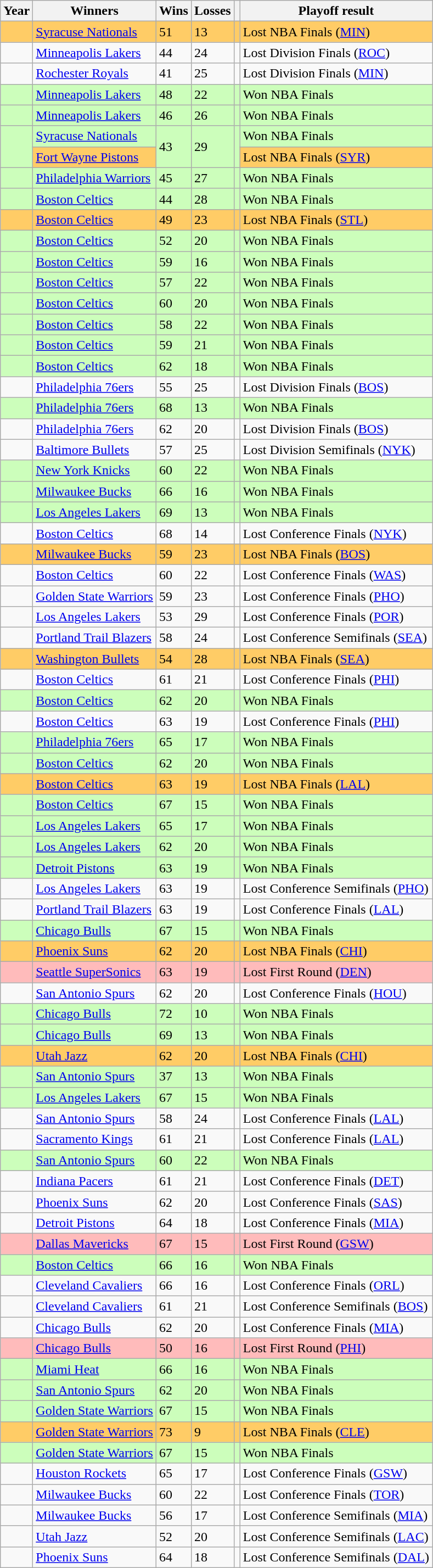<table class="wikitable sortable">
<tr>
<th>Year</th>
<th>Winners</th>
<th>Wins</th>
<th>Losses</th>
<th></th>
<th>Playoff result</th>
</tr>
<tr style="background:#ffcc66;">
<td></td>
<td><a href='#'>Syracuse Nationals</a></td>
<td>51</td>
<td>13</td>
<td></td>
<td>Lost NBA Finals (<a href='#'>MIN</a>)</td>
</tr>
<tr>
<td></td>
<td><a href='#'>Minneapolis Lakers</a></td>
<td>44</td>
<td>24</td>
<td></td>
<td>Lost Division Finals (<a href='#'>ROC</a>)</td>
</tr>
<tr>
<td></td>
<td><a href='#'>Rochester Royals</a></td>
<td>41</td>
<td>25</td>
<td></td>
<td>Lost Division Finals (<a href='#'>MIN</a>)</td>
</tr>
<tr style="background:#ccfebb;">
<td></td>
<td><a href='#'>Minneapolis Lakers</a></td>
<td>48</td>
<td>22</td>
<td></td>
<td>Won NBA Finals</td>
</tr>
<tr style="background:#ccfebb;">
<td></td>
<td><a href='#'>Minneapolis Lakers</a></td>
<td>46</td>
<td>26</td>
<td></td>
<td>Won NBA Finals</td>
</tr>
<tr style="background:#ccfebb;">
<td rowspan="2"></td>
<td><a href='#'>Syracuse Nationals</a></td>
<td rowspan="2">43</td>
<td rowspan="2">29</td>
<td rowspan="2"></td>
<td>Won NBA Finals</td>
</tr>
<tr style="background:#ffcc66;">
<td><a href='#'>Fort Wayne Pistons</a></td>
<td>Lost NBA Finals (<a href='#'>SYR</a>)</td>
</tr>
<tr style="background:#ccfebb;">
<td></td>
<td><a href='#'>Philadelphia Warriors</a></td>
<td>45</td>
<td>27</td>
<td></td>
<td>Won NBA Finals</td>
</tr>
<tr style="background:#ccfebb;">
<td></td>
<td><a href='#'>Boston Celtics</a></td>
<td>44</td>
<td>28</td>
<td></td>
<td>Won NBA Finals</td>
</tr>
<tr style="background:#ffcc66;">
<td></td>
<td><a href='#'>Boston Celtics</a></td>
<td>49</td>
<td>23</td>
<td></td>
<td>Lost NBA Finals (<a href='#'>STL</a>)</td>
</tr>
<tr style="background:#ccfebb;">
<td></td>
<td><a href='#'>Boston Celtics</a></td>
<td>52</td>
<td>20</td>
<td></td>
<td>Won NBA Finals</td>
</tr>
<tr style="background:#ccfebb;">
<td></td>
<td><a href='#'>Boston Celtics</a></td>
<td>59</td>
<td>16</td>
<td></td>
<td>Won NBA Finals</td>
</tr>
<tr style="background:#ccfebb;">
<td></td>
<td><a href='#'>Boston Celtics</a></td>
<td>57</td>
<td>22</td>
<td></td>
<td>Won NBA Finals</td>
</tr>
<tr style="background:#ccfebb;">
<td></td>
<td><a href='#'>Boston Celtics</a></td>
<td>60</td>
<td>20</td>
<td></td>
<td>Won NBA Finals</td>
</tr>
<tr style="background:#ccfebb;">
<td></td>
<td><a href='#'>Boston Celtics</a></td>
<td>58</td>
<td>22</td>
<td></td>
<td>Won NBA Finals</td>
</tr>
<tr style="background:#ccfebb;">
<td></td>
<td><a href='#'>Boston Celtics</a></td>
<td>59</td>
<td>21</td>
<td></td>
<td>Won NBA Finals</td>
</tr>
<tr style="background:#ccfebb;">
<td></td>
<td><a href='#'>Boston Celtics</a></td>
<td>62</td>
<td>18</td>
<td></td>
<td>Won NBA Finals</td>
</tr>
<tr>
<td></td>
<td><a href='#'>Philadelphia 76ers</a></td>
<td>55</td>
<td>25</td>
<td></td>
<td>Lost Division Finals (<a href='#'>BOS</a>)</td>
</tr>
<tr style="background:#ccfebb;">
<td></td>
<td><a href='#'>Philadelphia 76ers</a></td>
<td>68</td>
<td>13</td>
<td></td>
<td>Won NBA Finals</td>
</tr>
<tr>
<td></td>
<td><a href='#'>Philadelphia 76ers</a></td>
<td>62</td>
<td>20</td>
<td></td>
<td>Lost Division Finals (<a href='#'>BOS</a>)</td>
</tr>
<tr>
<td></td>
<td><a href='#'>Baltimore Bullets</a></td>
<td>57</td>
<td>25</td>
<td></td>
<td>Lost Division Semifinals (<a href='#'>NYK</a>)</td>
</tr>
<tr style="background:#ccfebb;">
<td></td>
<td><a href='#'>New York Knicks</a></td>
<td>60</td>
<td>22</td>
<td></td>
<td>Won NBA Finals</td>
</tr>
<tr style="background:#ccfebb;">
<td></td>
<td><a href='#'>Milwaukee Bucks</a></td>
<td>66</td>
<td>16</td>
<td></td>
<td>Won NBA Finals</td>
</tr>
<tr style="background:#ccfebb;">
<td></td>
<td><a href='#'>Los Angeles Lakers</a></td>
<td>69</td>
<td>13</td>
<td></td>
<td>Won NBA Finals</td>
</tr>
<tr>
<td></td>
<td><a href='#'>Boston Celtics</a></td>
<td>68</td>
<td>14</td>
<td></td>
<td>Lost Conference Finals (<a href='#'>NYK</a>)</td>
</tr>
<tr style="background:#ffcc66;">
<td></td>
<td><a href='#'>Milwaukee Bucks</a></td>
<td>59</td>
<td>23</td>
<td></td>
<td>Lost NBA Finals (<a href='#'>BOS</a>)</td>
</tr>
<tr>
<td></td>
<td><a href='#'>Boston Celtics</a></td>
<td>60</td>
<td>22</td>
<td></td>
<td>Lost Conference Finals (<a href='#'>WAS</a>)</td>
</tr>
<tr>
<td></td>
<td><a href='#'>Golden State Warriors</a></td>
<td>59</td>
<td>23</td>
<td></td>
<td>Lost Conference Finals (<a href='#'>PHO</a>)</td>
</tr>
<tr>
<td></td>
<td><a href='#'>Los Angeles Lakers</a></td>
<td>53</td>
<td>29</td>
<td></td>
<td>Lost Conference Finals (<a href='#'>POR</a>)</td>
</tr>
<tr>
<td></td>
<td><a href='#'>Portland Trail Blazers</a></td>
<td>58</td>
<td>24</td>
<td></td>
<td>Lost Conference Semifinals (<a href='#'>SEA</a>)</td>
</tr>
<tr style="background:#ffcc66;">
<td></td>
<td><a href='#'>Washington Bullets</a></td>
<td>54</td>
<td>28</td>
<td></td>
<td>Lost NBA Finals (<a href='#'>SEA</a>)</td>
</tr>
<tr>
<td></td>
<td><a href='#'>Boston Celtics</a></td>
<td>61</td>
<td>21</td>
<td></td>
<td>Lost Conference Finals (<a href='#'>PHI</a>)</td>
</tr>
<tr style="background:#ccfebb;">
<td></td>
<td><a href='#'>Boston Celtics</a></td>
<td>62</td>
<td>20</td>
<td></td>
<td>Won NBA Finals</td>
</tr>
<tr>
<td></td>
<td><a href='#'>Boston Celtics</a></td>
<td>63</td>
<td>19</td>
<td></td>
<td>Lost Conference Finals (<a href='#'>PHI</a>)</td>
</tr>
<tr style="background:#ccfebb;">
<td></td>
<td><a href='#'>Philadelphia 76ers</a></td>
<td>65</td>
<td>17</td>
<td></td>
<td>Won NBA Finals</td>
</tr>
<tr style="background:#ccfebb;">
<td></td>
<td><a href='#'>Boston Celtics</a></td>
<td>62</td>
<td>20</td>
<td></td>
<td>Won NBA Finals</td>
</tr>
<tr style="background:#ffcc66;">
<td></td>
<td><a href='#'>Boston Celtics</a></td>
<td>63</td>
<td>19</td>
<td></td>
<td>Lost NBA Finals (<a href='#'>LAL</a>)</td>
</tr>
<tr style="background:#ccfebb;">
<td></td>
<td><a href='#'>Boston Celtics</a></td>
<td>67</td>
<td>15</td>
<td></td>
<td>Won NBA Finals</td>
</tr>
<tr style="background:#ccfebb;">
<td></td>
<td><a href='#'>Los Angeles Lakers</a></td>
<td>65</td>
<td>17</td>
<td></td>
<td>Won NBA Finals</td>
</tr>
<tr style="background:#ccfebb;">
<td></td>
<td><a href='#'>Los Angeles Lakers</a></td>
<td>62</td>
<td>20</td>
<td></td>
<td>Won NBA Finals</td>
</tr>
<tr style="background:#ccfebb;">
<td></td>
<td><a href='#'>Detroit Pistons</a></td>
<td>63</td>
<td>19</td>
<td></td>
<td>Won NBA Finals</td>
</tr>
<tr>
<td></td>
<td><a href='#'>Los Angeles Lakers</a></td>
<td>63</td>
<td>19</td>
<td></td>
<td>Lost Conference Semifinals (<a href='#'>PHO</a>)</td>
</tr>
<tr>
<td></td>
<td><a href='#'>Portland Trail Blazers</a></td>
<td>63</td>
<td>19</td>
<td></td>
<td>Lost Conference Finals (<a href='#'>LAL</a>)</td>
</tr>
<tr style="background:#ccfebb;">
<td></td>
<td><a href='#'>Chicago Bulls</a></td>
<td>67</td>
<td>15</td>
<td></td>
<td>Won NBA Finals</td>
</tr>
<tr style="background:#ffcc66;">
<td></td>
<td><a href='#'>Phoenix Suns</a></td>
<td>62</td>
<td>20</td>
<td></td>
<td>Lost NBA Finals (<a href='#'>CHI</a>)</td>
</tr>
<tr style="background:#ffbbbb;">
<td></td>
<td><a href='#'>Seattle SuperSonics</a></td>
<td>63</td>
<td>19</td>
<td></td>
<td>Lost First Round (<a href='#'>DEN</a>)</td>
</tr>
<tr>
<td></td>
<td><a href='#'>San Antonio Spurs</a></td>
<td>62</td>
<td>20</td>
<td></td>
<td>Lost Conference Finals (<a href='#'>HOU</a>)</td>
</tr>
<tr style="background:#ccfebb;">
<td></td>
<td><a href='#'>Chicago Bulls</a></td>
<td>72</td>
<td>10</td>
<td></td>
<td>Won NBA Finals</td>
</tr>
<tr style="background:#ccfebb;">
<td></td>
<td><a href='#'>Chicago Bulls</a></td>
<td>69</td>
<td>13</td>
<td></td>
<td>Won NBA Finals</td>
</tr>
<tr style="background:#ffcc66;">
<td></td>
<td><a href='#'>Utah Jazz</a></td>
<td>62</td>
<td>20</td>
<td></td>
<td>Lost NBA Finals (<a href='#'>CHI</a>)</td>
</tr>
<tr style="background:#ccfebb;">
<td></td>
<td><a href='#'>San Antonio Spurs</a></td>
<td>37</td>
<td>13</td>
<td></td>
<td>Won NBA Finals</td>
</tr>
<tr style="background:#ccfebb;">
<td></td>
<td><a href='#'>Los Angeles Lakers</a></td>
<td>67</td>
<td>15</td>
<td></td>
<td>Won NBA Finals</td>
</tr>
<tr>
<td></td>
<td><a href='#'>San Antonio Spurs</a></td>
<td>58</td>
<td>24</td>
<td></td>
<td>Lost Conference Finals (<a href='#'>LAL</a>)</td>
</tr>
<tr>
<td></td>
<td><a href='#'>Sacramento Kings</a></td>
<td>61</td>
<td>21</td>
<td></td>
<td>Lost Conference Finals (<a href='#'>LAL</a>)</td>
</tr>
<tr style="background:#ccfebb;">
<td></td>
<td><a href='#'>San Antonio Spurs</a></td>
<td>60</td>
<td>22</td>
<td></td>
<td>Won NBA Finals</td>
</tr>
<tr>
<td></td>
<td><a href='#'>Indiana Pacers</a></td>
<td>61</td>
<td>21</td>
<td></td>
<td>Lost Conference Finals (<a href='#'>DET</a>)</td>
</tr>
<tr>
<td></td>
<td><a href='#'>Phoenix Suns</a></td>
<td>62</td>
<td>20</td>
<td></td>
<td>Lost Conference Finals (<a href='#'>SAS</a>)</td>
</tr>
<tr>
<td></td>
<td><a href='#'>Detroit Pistons</a></td>
<td>64</td>
<td>18</td>
<td></td>
<td>Lost Conference Finals (<a href='#'>MIA</a>)</td>
</tr>
<tr style="background:#ffbbbb;">
<td></td>
<td><a href='#'>Dallas Mavericks</a></td>
<td>67</td>
<td>15</td>
<td></td>
<td>Lost First Round (<a href='#'>GSW</a>)</td>
</tr>
<tr style="background:#ccfebb;">
<td></td>
<td><a href='#'>Boston Celtics</a></td>
<td>66</td>
<td>16</td>
<td></td>
<td>Won NBA Finals</td>
</tr>
<tr>
<td></td>
<td><a href='#'>Cleveland Cavaliers</a></td>
<td>66</td>
<td>16</td>
<td></td>
<td>Lost Conference Finals (<a href='#'>ORL</a>)</td>
</tr>
<tr>
<td></td>
<td><a href='#'>Cleveland Cavaliers</a></td>
<td>61</td>
<td>21</td>
<td></td>
<td>Lost Conference Semifinals (<a href='#'>BOS</a>)</td>
</tr>
<tr>
<td></td>
<td><a href='#'>Chicago Bulls</a></td>
<td>62</td>
<td>20</td>
<td></td>
<td>Lost Conference Finals (<a href='#'>MIA</a>)</td>
</tr>
<tr style="background:#ffbbbb;">
<td></td>
<td><a href='#'>Chicago Bulls</a></td>
<td>50</td>
<td>16</td>
<td></td>
<td>Lost First Round (<a href='#'>PHI</a>)</td>
</tr>
<tr style="background:#ccfebb;">
<td></td>
<td><a href='#'>Miami Heat</a></td>
<td>66</td>
<td>16</td>
<td></td>
<td>Won NBA Finals</td>
</tr>
<tr style="background:#ccfebb;">
<td></td>
<td><a href='#'>San Antonio Spurs</a></td>
<td>62</td>
<td>20</td>
<td></td>
<td>Won NBA Finals</td>
</tr>
<tr style="background:#ccfebb;">
<td></td>
<td><a href='#'>Golden State Warriors</a></td>
<td>67</td>
<td>15</td>
<td></td>
<td>Won NBA Finals</td>
</tr>
<tr style="background:#ffcc66;">
<td></td>
<td><a href='#'>Golden State Warriors</a></td>
<td>73</td>
<td>9</td>
<td></td>
<td>Lost NBA Finals (<a href='#'>CLE</a>)</td>
</tr>
<tr style="background:#ccfebb;">
<td></td>
<td><a href='#'>Golden State Warriors</a></td>
<td>67</td>
<td>15</td>
<td></td>
<td>Won NBA Finals</td>
</tr>
<tr>
<td></td>
<td><a href='#'>Houston Rockets</a></td>
<td>65</td>
<td>17</td>
<td></td>
<td>Lost Conference Finals (<a href='#'>GSW</a>)</td>
</tr>
<tr>
<td></td>
<td><a href='#'>Milwaukee Bucks</a></td>
<td>60</td>
<td>22</td>
<td></td>
<td>Lost Conference Finals (<a href='#'>TOR</a>)</td>
</tr>
<tr>
<td></td>
<td><a href='#'>Milwaukee Bucks</a></td>
<td>56</td>
<td>17</td>
<td></td>
<td>Lost Conference Semifinals (<a href='#'>MIA</a>)</td>
</tr>
<tr>
<td></td>
<td><a href='#'>Utah Jazz</a></td>
<td>52</td>
<td>20</td>
<td></td>
<td>Lost Conference Semifinals (<a href='#'>LAC</a>)</td>
</tr>
<tr>
<td></td>
<td><a href='#'>Phoenix Suns</a></td>
<td>64</td>
<td>18</td>
<td></td>
<td>Lost Conference Semifinals (<a href='#'>DAL</a>)</td>
</tr>
</table>
